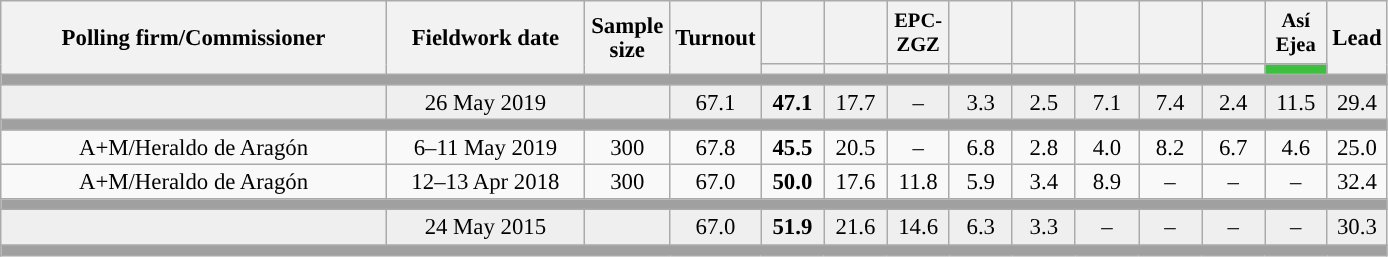<table class="wikitable collapsible collapsed" style="text-align:center; font-size:95%; line-height:16px;">
<tr style="height:42px;">
<th style="width:250px;" rowspan="2">Polling firm/Commissioner</th>
<th style="width:125px;" rowspan="2">Fieldwork date</th>
<th style="width:50px;" rowspan="2">Sample size</th>
<th style="width:45px;" rowspan="2">Turnout</th>
<th style="width:35px;"></th>
<th style="width:35px;"></th>
<th style="width:35px; font-size:90%;">EPC-<br>ZGZ</th>
<th style="width:35px;"></th>
<th style="width:35px;"></th>
<th style="width:35px;"></th>
<th style="width:35px;"></th>
<th style="width:35px;"></th>
<th style="width:35px; font-size:90%;">Así<br>Ejea</th>
<th style="width:30px;" rowspan="2">Lead</th>
</tr>
<tr>
<th style="color:inherit;background:"></th>
<th style="color:inherit;background:"></th>
<th style="color:inherit;background:"></th>
<th style="color:inherit;background:"></th>
<th style="color:inherit;background:"></th>
<th style="color:inherit;background:"></th>
<th style="color:inherit;background:"></th>
<th style="color:inherit;background:"></th>
<th style="color:inherit;background:#3EBF40;"></th>
</tr>
<tr>
<td colspan="14" style="background:#A0A0A0"></td>
</tr>
<tr style="background:#EFEFEF;">
<td><strong></strong></td>
<td>26 May 2019</td>
<td></td>
<td>67.1</td>
<td><strong>47.1</strong><br></td>
<td>17.7<br></td>
<td>–</td>
<td>3.3<br></td>
<td>2.5<br></td>
<td>7.1<br></td>
<td>7.4<br></td>
<td>2.4<br></td>
<td>11.5<br></td>
<td style="background:">29.4</td>
</tr>
<tr>
<td colspan="14" style="background:#A0A0A0"></td>
</tr>
<tr>
<td>A+M/Heraldo de Aragón</td>
<td>6–11 May 2019</td>
<td>300</td>
<td>67.8</td>
<td><strong>45.5</strong><br></td>
<td>20.5<br></td>
<td>–</td>
<td>6.8<br></td>
<td>2.8<br></td>
<td>4.0<br></td>
<td>8.2<br></td>
<td>6.7<br></td>
<td>4.6<br></td>
<td style="background:">25.0</td>
</tr>
<tr>
<td>A+M/Heraldo de Aragón</td>
<td>12–13 Apr 2018</td>
<td>300</td>
<td>67.0</td>
<td><strong>50.0</strong><br></td>
<td>17.6<br></td>
<td>11.8<br></td>
<td>5.9<br></td>
<td>3.4<br></td>
<td>8.9<br></td>
<td>–</td>
<td>–</td>
<td>–</td>
<td style="background:">32.4</td>
</tr>
<tr>
<td colspan="14" style="background:#A0A0A0"></td>
</tr>
<tr style="background:#EFEFEF;">
<td><strong></strong></td>
<td>24 May 2015</td>
<td></td>
<td>67.0</td>
<td><strong>51.9</strong><br></td>
<td>21.6<br></td>
<td>14.6<br></td>
<td>6.3<br></td>
<td>3.3<br></td>
<td>–</td>
<td>–</td>
<td>–</td>
<td>–</td>
<td style="background:">30.3</td>
</tr>
<tr>
<td colspan="14" style="background:#A0A0A0"></td>
</tr>
</table>
